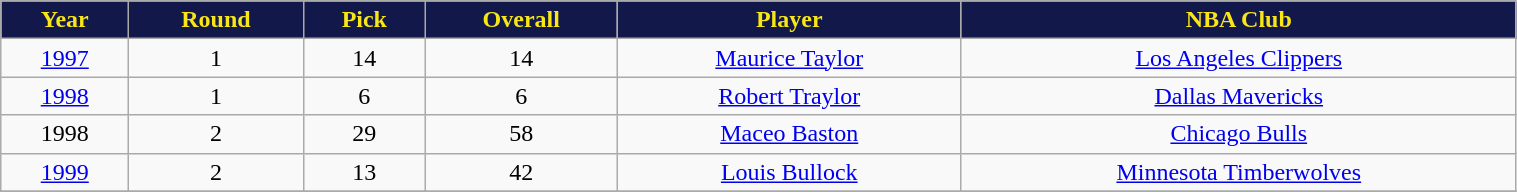<table class="wikitable" width="80%">
<tr align="center"  style="background:#121849;color:#F8E616;">
<td><strong>Year</strong></td>
<td><strong>Round</strong></td>
<td><strong>Pick</strong></td>
<td><strong>Overall</strong></td>
<td><strong>Player</strong></td>
<td><strong>NBA Club</strong></td>
</tr>
<tr align="center" bgcolor="">
<td><a href='#'>1997</a></td>
<td>1</td>
<td>14</td>
<td>14</td>
<td><a href='#'>Maurice Taylor</a></td>
<td><a href='#'>Los Angeles Clippers</a></td>
</tr>
<tr align="center" bgcolor="">
<td><a href='#'>1998</a></td>
<td>1</td>
<td>6</td>
<td>6</td>
<td><a href='#'>Robert Traylor</a></td>
<td><a href='#'>Dallas Mavericks</a></td>
</tr>
<tr align="center" bgcolor="">
<td>1998</td>
<td>2</td>
<td>29</td>
<td>58</td>
<td><a href='#'>Maceo Baston</a></td>
<td><a href='#'>Chicago Bulls</a></td>
</tr>
<tr align="center" bgcolor="">
<td><a href='#'>1999</a></td>
<td>2</td>
<td>13</td>
<td>42</td>
<td><a href='#'>Louis Bullock</a></td>
<td><a href='#'>Minnesota Timberwolves</a></td>
</tr>
<tr align="center" bgcolor="">
</tr>
</table>
